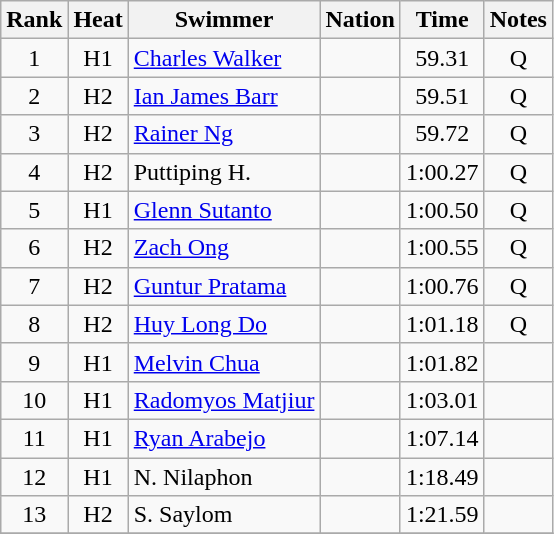<table class="wikitable sortable" style="text-align:center">
<tr>
<th>Rank</th>
<th>Heat</th>
<th>Swimmer</th>
<th>Nation</th>
<th>Time</th>
<th>Notes</th>
</tr>
<tr>
<td>1</td>
<td>H1</td>
<td align=left><a href='#'>Charles Walker</a></td>
<td align=left></td>
<td>59.31</td>
<td>Q</td>
</tr>
<tr>
<td>2</td>
<td>H2</td>
<td align=left><a href='#'>Ian James Barr</a></td>
<td align=left></td>
<td>59.51</td>
<td>Q</td>
</tr>
<tr>
<td>3</td>
<td>H2</td>
<td align=left><a href='#'>Rainer Ng</a></td>
<td align=left></td>
<td>59.72</td>
<td>Q</td>
</tr>
<tr>
<td>4</td>
<td>H2</td>
<td align=left>Puttiping H.</td>
<td align=left></td>
<td>1:00.27</td>
<td>Q</td>
</tr>
<tr>
<td>5</td>
<td>H1</td>
<td align=left><a href='#'>Glenn Sutanto</a></td>
<td align=left></td>
<td>1:00.50</td>
<td>Q</td>
</tr>
<tr>
<td>6</td>
<td>H2</td>
<td align=left><a href='#'>Zach Ong</a></td>
<td align=left></td>
<td>1:00.55</td>
<td>Q</td>
</tr>
<tr>
<td>7</td>
<td>H2</td>
<td align=left><a href='#'>Guntur Pratama</a></td>
<td align=left></td>
<td>1:00.76</td>
<td>Q</td>
</tr>
<tr>
<td>8</td>
<td>H2</td>
<td align=left><a href='#'>Huy Long Do</a></td>
<td align=left></td>
<td>1:01.18</td>
<td>Q</td>
</tr>
<tr>
<td>9</td>
<td>H1</td>
<td align=left><a href='#'>Melvin Chua</a></td>
<td align=left></td>
<td>1:01.82</td>
<td></td>
</tr>
<tr>
<td>10</td>
<td>H1</td>
<td align=left><a href='#'>Radomyos Matjiur</a></td>
<td align=left></td>
<td>1:03.01</td>
<td></td>
</tr>
<tr>
<td>11</td>
<td>H1</td>
<td align=left><a href='#'>Ryan Arabejo</a></td>
<td align=left></td>
<td>1:07.14</td>
<td></td>
</tr>
<tr>
<td>12</td>
<td>H1</td>
<td align=left>N. Nilaphon</td>
<td align=left></td>
<td>1:18.49</td>
<td></td>
</tr>
<tr>
<td>13</td>
<td>H2</td>
<td align=left>S. Saylom</td>
<td align=left></td>
<td>1:21.59</td>
<td></td>
</tr>
<tr>
</tr>
</table>
